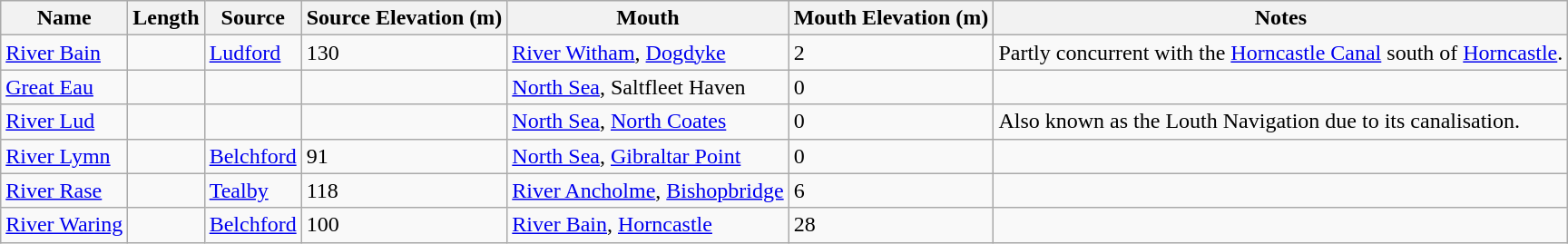<table class="wikitable sortable">
<tr>
<th>Name</th>
<th>Length</th>
<th>Source</th>
<th>Source Elevation (m)</th>
<th>Mouth</th>
<th>Mouth Elevation (m)</th>
<th>Notes</th>
</tr>
<tr>
<td><a href='#'>River Bain</a></td>
<td></td>
<td><a href='#'>Ludford</a></td>
<td>130</td>
<td><a href='#'>River Witham</a>, <a href='#'>Dogdyke</a></td>
<td>2</td>
<td>Partly concurrent with the <a href='#'>Horncastle Canal</a> south of <a href='#'>Horncastle</a>.</td>
</tr>
<tr>
<td><a href='#'>Great Eau</a></td>
<td></td>
<td></td>
<td></td>
<td><a href='#'>North Sea</a>, Saltfleet Haven</td>
<td>0</td>
<td></td>
</tr>
<tr>
<td><a href='#'>River Lud</a></td>
<td></td>
<td></td>
<td></td>
<td><a href='#'>North Sea</a>, <a href='#'>North Coates</a></td>
<td>0</td>
<td>Also known as the Louth Navigation due to its canalisation.</td>
</tr>
<tr>
<td><a href='#'>River Lymn</a></td>
<td></td>
<td><a href='#'>Belchford</a></td>
<td>91</td>
<td><a href='#'>North Sea</a>, <a href='#'>Gibraltar Point</a></td>
<td>0</td>
<td></td>
</tr>
<tr>
<td><a href='#'>River Rase</a></td>
<td></td>
<td><a href='#'>Tealby</a></td>
<td>118</td>
<td><a href='#'>River Ancholme</a>, <a href='#'>Bishopbridge</a></td>
<td>6</td>
<td></td>
</tr>
<tr>
<td><a href='#'>River Waring</a></td>
<td></td>
<td><a href='#'>Belchford</a></td>
<td>100</td>
<td><a href='#'>River Bain</a>, <a href='#'>Horncastle</a></td>
<td>28</td>
<td></td>
</tr>
</table>
